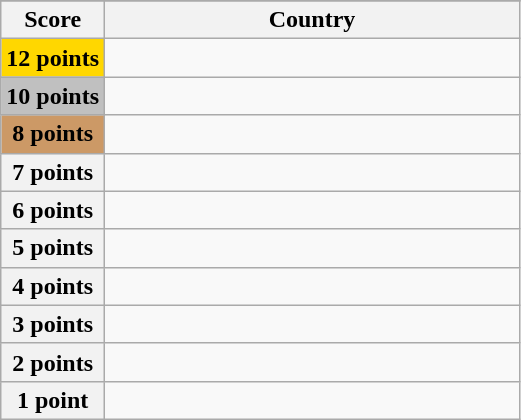<table class="wikitable">
<tr>
</tr>
<tr>
<th scope="col" width="20%">Score</th>
<th scope="col">Country</th>
</tr>
<tr>
<th scope="row" style="background:gold">12 points</th>
<td></td>
</tr>
<tr>
<th scope="row" style="background:silver">10 points</th>
<td></td>
</tr>
<tr>
<th scope="row" style="background:#CC9966">8 points</th>
<td></td>
</tr>
<tr>
<th scope="row">7 points</th>
<td></td>
</tr>
<tr>
<th scope="row">6 points</th>
<td></td>
</tr>
<tr>
<th scope="row">5 points</th>
<td></td>
</tr>
<tr>
<th scope="row">4 points</th>
<td></td>
</tr>
<tr>
<th scope="row">3 points</th>
<td></td>
</tr>
<tr>
<th scope="row">2 points</th>
<td></td>
</tr>
<tr>
<th scope="row">1 point</th>
<td></td>
</tr>
</table>
